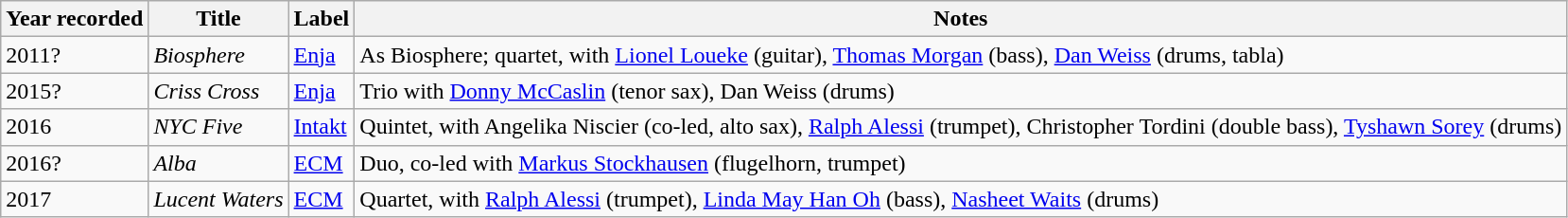<table class="wikitable sortable">
<tr>
<th style="text-align:center;">Year recorded</th>
<th>Title</th>
<th>Label</th>
<th>Notes</th>
</tr>
<tr>
<td>2011?</td>
<td><em>Biosphere</em></td>
<td><a href='#'>Enja</a></td>
<td>As Biosphere; quartet, with <a href='#'>Lionel Loueke</a> (guitar), <a href='#'>Thomas Morgan</a> (bass), <a href='#'>Dan Weiss</a> (drums, tabla)</td>
</tr>
<tr>
<td>2015?</td>
<td><em>Criss Cross</em></td>
<td><a href='#'>Enja</a></td>
<td>Trio with <a href='#'>Donny McCaslin</a> (tenor sax), Dan Weiss (drums)</td>
</tr>
<tr>
<td>2016</td>
<td><em>NYC Five</em></td>
<td><a href='#'>Intakt</a></td>
<td>Quintet, with Angelika Niscier (co-led, alto sax), <a href='#'>Ralph Alessi</a> (trumpet), Christopher Tordini (double bass), <a href='#'>Tyshawn Sorey</a> (drums)</td>
</tr>
<tr>
<td>2016?</td>
<td><em>Alba</em></td>
<td><a href='#'>ECM</a></td>
<td>Duo, co-led with <a href='#'>Markus Stockhausen</a> (flugelhorn, trumpet)</td>
</tr>
<tr>
<td>2017</td>
<td><em>Lucent Waters</em></td>
<td><a href='#'>ECM</a></td>
<td>Quartet, with <a href='#'>Ralph Alessi</a> (trumpet), <a href='#'>Linda May Han Oh</a> (bass), <a href='#'>Nasheet Waits</a> (drums)</td>
</tr>
</table>
